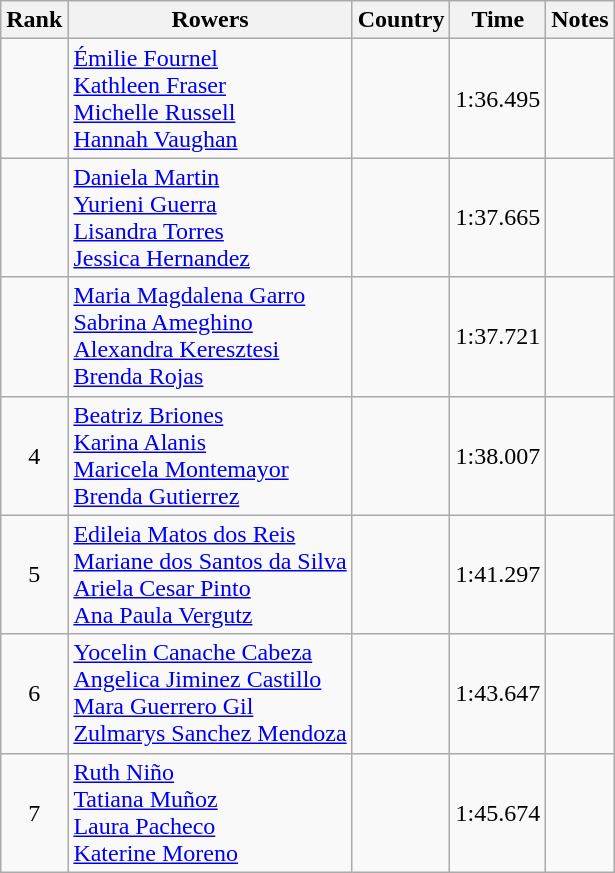<table class="wikitable"  style="text-align:center">
<tr>
<th>Rank</th>
<th>Rowers</th>
<th>Country</th>
<th>Time</th>
<th>Notes</th>
</tr>
<tr>
<td></td>
<td align=left><a href='#'>Émilie Fournel</a><br><a href='#'>Kathleen Fraser</a><br><a href='#'>Michelle Russell</a><br><a href='#'>Hannah Vaughan</a></td>
<td align=left></td>
<td>1:36.495</td>
<td></td>
</tr>
<tr>
<td></td>
<td align=left><a href='#'>Daniela Martin</a><br><a href='#'>Yurieni Guerra</a><br><a href='#'>Lisandra Torres</a><br><a href='#'>Jessica Hernandez</a></td>
<td align=left></td>
<td>1:37.665</td>
<td></td>
</tr>
<tr>
<td></td>
<td align=left><a href='#'>Maria Magdalena Garro</a><br><a href='#'>Sabrina Ameghino</a><br><a href='#'>Alexandra Keresztesi</a><br><a href='#'>Brenda Rojas</a></td>
<td align=left></td>
<td>1:37.721</td>
<td></td>
</tr>
<tr>
<td>4</td>
<td align=left><a href='#'>Beatriz Briones</a><br><a href='#'>Karina Alanis</a><br><a href='#'>Maricela Montemayor</a><br><a href='#'>Brenda Gutierrez</a></td>
<td align=left></td>
<td>1:38.007</td>
<td></td>
</tr>
<tr>
<td>5</td>
<td align=left><a href='#'>Edileia Matos dos Reis</a><br><a href='#'>Mariane dos Santos da Silva</a><br><a href='#'>Ariela Cesar Pinto</a><br><a href='#'>Ana Paula Vergutz</a></td>
<td align=left></td>
<td>1:41.297</td>
<td></td>
</tr>
<tr>
<td>6</td>
<td align=left><a href='#'>Yocelin Canache Cabeza</a><br><a href='#'>Angelica Jiminez Castillo</a><br><a href='#'>Mara Guerrero Gil</a><br><a href='#'>Zulmarys Sanchez Mendoza</a></td>
<td align=left></td>
<td>1:43.647</td>
<td></td>
</tr>
<tr>
<td>7</td>
<td align=left><a href='#'>Ruth Niño</a><br><a href='#'>Tatiana Muñoz</a><br><a href='#'>Laura Pacheco</a><br><a href='#'>Katerine Moreno</a></td>
<td align=left></td>
<td>1:45.674</td>
<td></td>
</tr>
</table>
